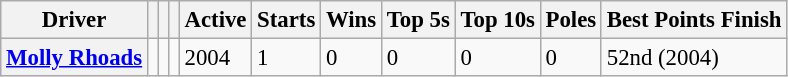<table class="wikitable sortable" style="font-size: 95%;">
<tr>
<th>Driver</th>
<th></th>
<th></th>
<th></th>
<th>Active</th>
<th>Starts</th>
<th>Wins</th>
<th>Top 5s</th>
<th>Top 10s</th>
<th>Poles</th>
<th>Best Points Finish</th>
</tr>
<tr>
<th><a href='#'>Molly Rhoads</a></th>
<td></td>
<td></td>
<td></td>
<td>2004</td>
<td>1</td>
<td>0</td>
<td>0</td>
<td>0</td>
<td>0</td>
<td data-sort-value=52>52nd (2004)</td>
</tr>
</table>
